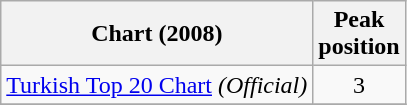<table class="wikitable sortable">
<tr>
<th align="left">Chart (2008)</th>
<th align="center">Peak<br>position</th>
</tr>
<tr>
<td align="left"><a href='#'>Turkish Top 20 Chart</a> <em>(Official)</em></td>
<td align="center">3</td>
</tr>
<tr>
</tr>
</table>
